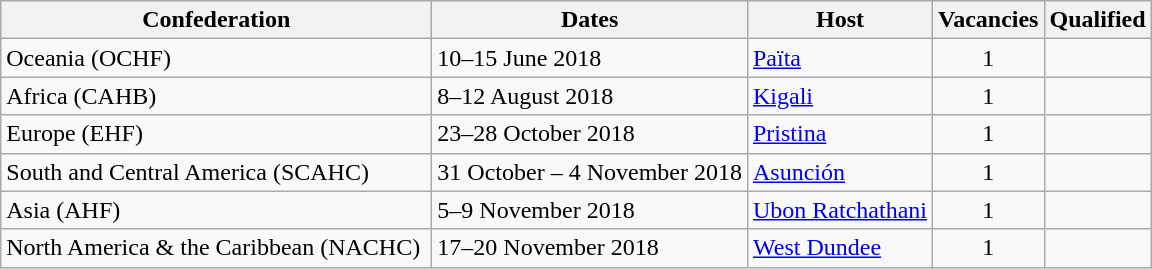<table class="wikitable">
<tr>
<th width=280>Confederation</th>
<th>Dates</th>
<th>Host</th>
<th>Vacancies</th>
<th>Qualified</th>
</tr>
<tr>
<td>Oceania (OCHF)</td>
<td>10–15 June 2018</td>
<td> <a href='#'>Païta</a></td>
<td align=center>1</td>
<td></td>
</tr>
<tr>
<td>Africa (CAHB)</td>
<td>8–12 August 2018</td>
<td> <a href='#'>Kigali</a></td>
<td align=center>1</td>
<td></td>
</tr>
<tr>
<td>Europe (EHF)</td>
<td>23–28 October 2018</td>
<td> <a href='#'>Pristina</a></td>
<td align=center>1</td>
<td></td>
</tr>
<tr>
<td>South and Central America (SCAHC)</td>
<td>31 October – 4 November 2018</td>
<td> <a href='#'>Asunción</a></td>
<td align=center>1</td>
<td></td>
</tr>
<tr>
<td>Asia (AHF)</td>
<td>5–9 November 2018</td>
<td> <a href='#'>Ubon Ratchathani</a></td>
<td align=center>1</td>
<td></td>
</tr>
<tr>
<td>North America & the Caribbean (NACHC)</td>
<td>17–20 November 2018</td>
<td> <a href='#'>West Dundee</a></td>
<td align=center>1</td>
<td></td>
</tr>
</table>
